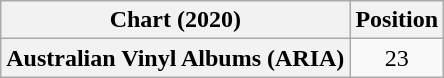<table class="wikitable plainrowheaders" style="text-align:center">
<tr>
<th scope="col">Chart (2020)</th>
<th scope="col">Position</th>
</tr>
<tr>
<th scope="row">Australian Vinyl Albums (ARIA)</th>
<td>23</td>
</tr>
</table>
